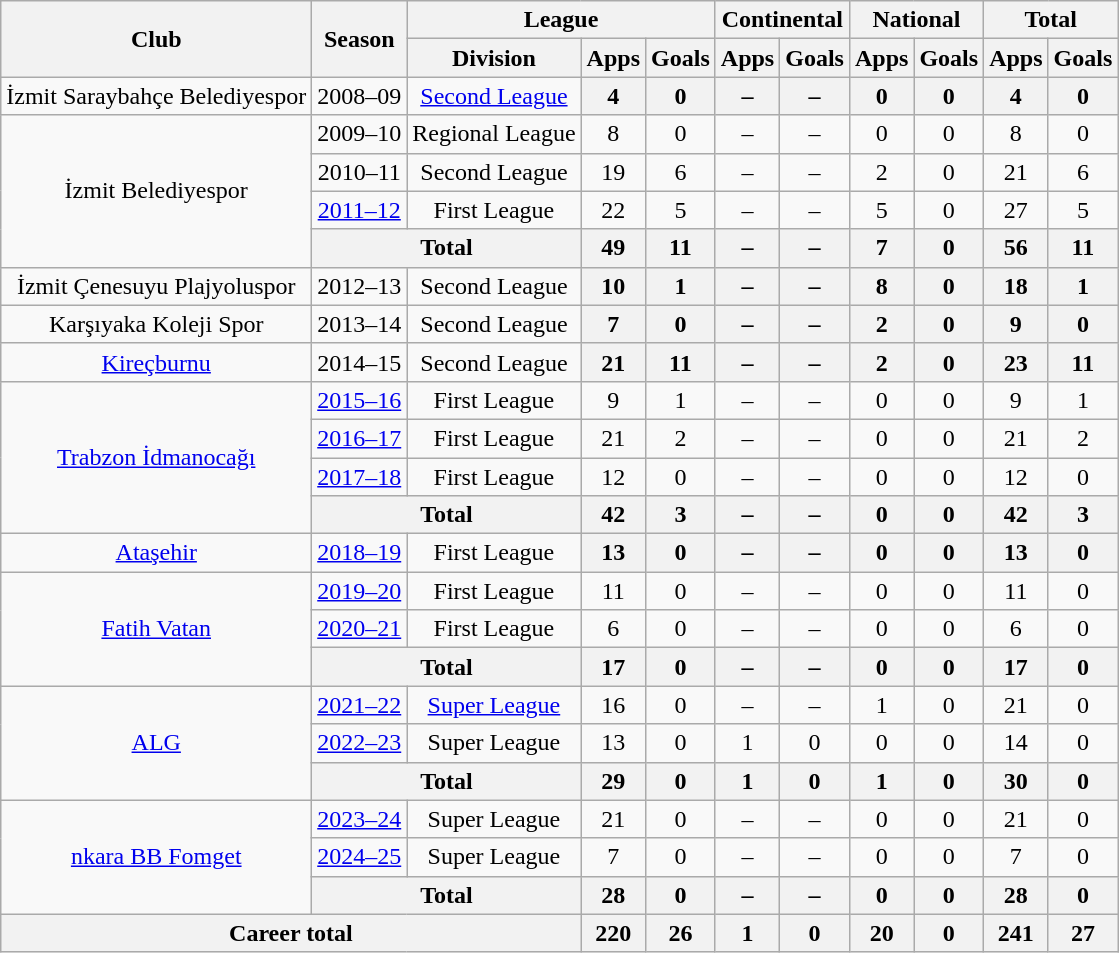<table class="wikitable" style="text-align: center;">
<tr>
<th rowspan=2>Club</th>
<th rowspan=2>Season</th>
<th colspan=3>League</th>
<th colspan=2>Continental</th>
<th colspan=2>National</th>
<th colspan=2>Total</th>
</tr>
<tr>
<th>Division</th>
<th>Apps</th>
<th>Goals</th>
<th>Apps</th>
<th>Goals</th>
<th>Apps</th>
<th>Goals</th>
<th>Apps</th>
<th>Goals</th>
</tr>
<tr>
<td>İzmit Saraybahçe Belediyespor</td>
<td>2008–09</td>
<td><a href='#'>Second League</a></td>
<th>4</th>
<th>0</th>
<th>–</th>
<th>–</th>
<th>0</th>
<th>0</th>
<th>4</th>
<th>0</th>
</tr>
<tr>
<td rowspan=4>İzmit Belediyespor</td>
<td>2009–10</td>
<td>Regional League</td>
<td>8</td>
<td>0</td>
<td>–</td>
<td>–</td>
<td>0</td>
<td>0</td>
<td>8</td>
<td>0</td>
</tr>
<tr>
<td>2010–11</td>
<td>Second League</td>
<td>19</td>
<td>6</td>
<td>–</td>
<td>–</td>
<td>2</td>
<td>0</td>
<td>21</td>
<td>6</td>
</tr>
<tr>
<td><a href='#'>2011–12</a></td>
<td>First League</td>
<td>22</td>
<td>5</td>
<td>–</td>
<td>–</td>
<td>5</td>
<td>0</td>
<td>27</td>
<td>5</td>
</tr>
<tr>
<th colspan=2>Total</th>
<th>49</th>
<th>11</th>
<th>–</th>
<th>–</th>
<th>7</th>
<th>0</th>
<th>56</th>
<th>11</th>
</tr>
<tr>
<td>İzmit Çenesuyu Plajyoluspor</td>
<td>2012–13</td>
<td>Second League</td>
<th>10</th>
<th>1</th>
<th>–</th>
<th>–</th>
<th>8</th>
<th>0</th>
<th>18</th>
<th>1</th>
</tr>
<tr>
<td>Karşıyaka Koleji Spor</td>
<td>2013–14</td>
<td>Second League</td>
<th>7</th>
<th>0</th>
<th>–</th>
<th>–</th>
<th>2</th>
<th>0</th>
<th>9</th>
<th>0</th>
</tr>
<tr>
<td><a href='#'>Kireçburnu</a></td>
<td>2014–15</td>
<td>Second League</td>
<th>21</th>
<th>11</th>
<th>–</th>
<th>–</th>
<th>2</th>
<th>0</th>
<th>23</th>
<th>11</th>
</tr>
<tr>
<td rowspan=4><a href='#'>Trabzon İdmanocağı</a></td>
<td><a href='#'>2015–16</a></td>
<td>First League</td>
<td>9</td>
<td>1</td>
<td>–</td>
<td>–</td>
<td>0</td>
<td>0</td>
<td>9</td>
<td>1</td>
</tr>
<tr>
<td><a href='#'>2016–17</a></td>
<td>First League</td>
<td>21</td>
<td>2</td>
<td>–</td>
<td>–</td>
<td>0</td>
<td>0</td>
<td>21</td>
<td>2</td>
</tr>
<tr>
<td><a href='#'>2017–18</a></td>
<td>First League</td>
<td>12</td>
<td>0</td>
<td>–</td>
<td>–</td>
<td>0</td>
<td>0</td>
<td>12</td>
<td>0</td>
</tr>
<tr>
<th colspan=2>Total</th>
<th>42</th>
<th>3</th>
<th>–</th>
<th>–</th>
<th>0</th>
<th>0</th>
<th>42</th>
<th>3</th>
</tr>
<tr>
<td><a href='#'>Ataşehir</a></td>
<td><a href='#'>2018–19</a></td>
<td>First League</td>
<th>13</th>
<th>0</th>
<th>–</th>
<th>–</th>
<th>0</th>
<th>0</th>
<th>13</th>
<th>0</th>
</tr>
<tr>
<td rowspan=3><a href='#'>Fatih Vatan</a></td>
<td><a href='#'>2019–20</a></td>
<td>First League</td>
<td>11</td>
<td>0</td>
<td>–</td>
<td>–</td>
<td>0</td>
<td>0</td>
<td>11</td>
<td>0</td>
</tr>
<tr>
<td><a href='#'>2020–21</a></td>
<td>First League</td>
<td>6</td>
<td>0</td>
<td>–</td>
<td>–</td>
<td>0</td>
<td>0</td>
<td>6</td>
<td>0</td>
</tr>
<tr>
<th colspan=2>Total</th>
<th>17</th>
<th>0</th>
<th>–</th>
<th>–</th>
<th>0</th>
<th>0</th>
<th>17</th>
<th>0</th>
</tr>
<tr>
<td rowspan=3><a href='#'>ALG</a></td>
<td><a href='#'>2021–22</a></td>
<td><a href='#'>Super League</a></td>
<td>16</td>
<td>0</td>
<td>–</td>
<td>–</td>
<td>1</td>
<td>0</td>
<td>21</td>
<td>0</td>
</tr>
<tr>
<td><a href='#'>2022–23</a></td>
<td>Super League</td>
<td>13</td>
<td>0</td>
<td>1</td>
<td>0</td>
<td>0</td>
<td>0</td>
<td>14</td>
<td>0</td>
</tr>
<tr>
<th colspan="2">Total</th>
<th>29</th>
<th>0</th>
<th>1</th>
<th>0</th>
<th>1</th>
<th>0</th>
<th>30</th>
<th>0</th>
</tr>
<tr>
<td rowspan=3><a href='#'>nkara BB Fomget</a></td>
<td><a href='#'>2023–24</a></td>
<td>Super League</td>
<td>21</td>
<td>0</td>
<td>–</td>
<td>–</td>
<td>0</td>
<td>0</td>
<td>21</td>
<td>0</td>
</tr>
<tr>
<td><a href='#'>2024–25</a></td>
<td>Super League</td>
<td>7</td>
<td>0</td>
<td>–</td>
<td>–</td>
<td>0</td>
<td>0</td>
<td>7</td>
<td>0</td>
</tr>
<tr>
<th colspan="2">Total</th>
<th>28</th>
<th>0</th>
<th>–</th>
<th>–</th>
<th>0</th>
<th>0</th>
<th>28</th>
<th>0</th>
</tr>
<tr>
<th colspan=3>Career total</th>
<th>220</th>
<th>26</th>
<th>1</th>
<th>0</th>
<th>20</th>
<th>0</th>
<th>241</th>
<th>27</th>
</tr>
</table>
